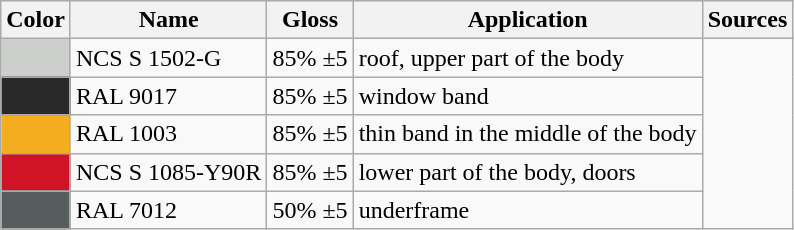<table class="wikitable" style="text-align:center;">
<tr>
<th>Color</th>
<th>Name</th>
<th>Gloss</th>
<th>Application</th>
<th>Sources</th>
</tr>
<tr>
<td bgcolor="#CDCFCC"></td>
<td align="left">NCS S 1502-G</td>
<td>85% ±5</td>
<td align="left">roof, upper part of the body</td>
<td rowspan="5"></td>
</tr>
<tr>
<td bgcolor="#2A292A"></td>
<td align="left">RAL 9017</td>
<td>85% ±5</td>
<td align="left">window band</td>
</tr>
<tr>
<td bgcolor="#F3AD1E"></td>
<td align="left">RAL 1003</td>
<td>85% ±5</td>
<td align="left">thin band in the middle of the body</td>
</tr>
<tr>
<td bgcolor="#D01325"></td>
<td align="left">NCS S 1085-Y90R</td>
<td>85% ±5</td>
<td align="left">lower part of the body, doors</td>
</tr>
<tr>
<td bgcolor="#575D5C"></td>
<td align="left">RAL 7012</td>
<td>50% ±5</td>
<td align="left">underframe</td>
</tr>
</table>
